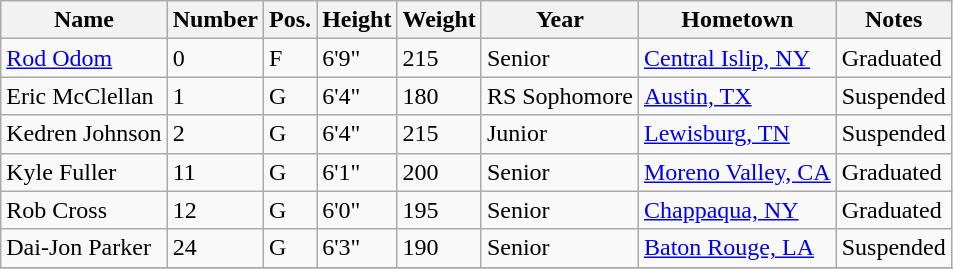<table class="wikitable sortable" border="1">
<tr>
<th>Name</th>
<th>Number</th>
<th>Pos.</th>
<th>Height</th>
<th>Weight</th>
<th>Year</th>
<th>Hometown</th>
<th class="unsortable">Notes</th>
</tr>
<tr>
<td><a href='#'>Rod Odom</a></td>
<td>0</td>
<td>F</td>
<td>6'9"</td>
<td>215</td>
<td>Senior</td>
<td><a href='#'>Central Islip, NY</a></td>
<td>Graduated</td>
</tr>
<tr>
<td>Eric McClellan</td>
<td>1</td>
<td>G</td>
<td>6'4"</td>
<td>180</td>
<td>RS Sophomore</td>
<td><a href='#'>Austin, TX</a></td>
<td>Suspended</td>
</tr>
<tr>
<td>Kedren Johnson</td>
<td>2</td>
<td>G</td>
<td>6'4"</td>
<td>215</td>
<td>Junior</td>
<td><a href='#'>Lewisburg, TN</a></td>
<td>Suspended</td>
</tr>
<tr>
<td>Kyle Fuller</td>
<td>11</td>
<td>G</td>
<td>6'1"</td>
<td>200</td>
<td>Senior</td>
<td><a href='#'>Moreno Valley, CA</a></td>
<td>Graduated</td>
</tr>
<tr>
<td>Rob Cross</td>
<td>12</td>
<td>G</td>
<td>6'0"</td>
<td>195</td>
<td>Senior</td>
<td><a href='#'>Chappaqua, NY</a></td>
<td>Graduated</td>
</tr>
<tr>
<td>Dai-Jon Parker</td>
<td>24</td>
<td>G</td>
<td>6'3"</td>
<td>190</td>
<td>Senior</td>
<td><a href='#'>Baton Rouge, LA</a></td>
<td>Suspended</td>
</tr>
<tr>
</tr>
</table>
